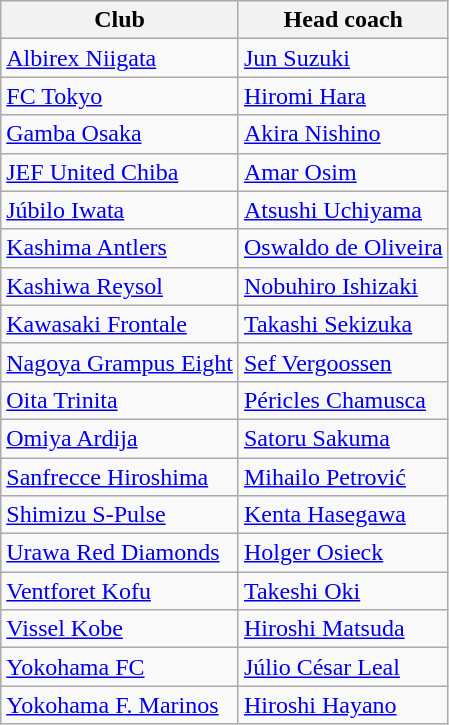<table class="wikitable sortable" style="text-align: left;">
<tr>
<th>Club</th>
<th>Head coach</th>
</tr>
<tr>
<td><a href='#'>Albirex Niigata</a></td>
<td> <a href='#'>Jun Suzuki</a></td>
</tr>
<tr>
<td><a href='#'>FC Tokyo</a></td>
<td> <a href='#'>Hiromi Hara</a></td>
</tr>
<tr>
<td><a href='#'>Gamba Osaka</a></td>
<td> <a href='#'>Akira Nishino</a></td>
</tr>
<tr>
<td><a href='#'>JEF United Chiba</a></td>
<td> <a href='#'>Amar Osim</a></td>
</tr>
<tr>
<td><a href='#'>Júbilo Iwata</a></td>
<td> <a href='#'>Atsushi Uchiyama</a></td>
</tr>
<tr>
<td><a href='#'>Kashima Antlers</a></td>
<td> <a href='#'>Oswaldo de Oliveira</a></td>
</tr>
<tr>
<td><a href='#'>Kashiwa Reysol</a></td>
<td> <a href='#'>Nobuhiro Ishizaki</a></td>
</tr>
<tr>
<td><a href='#'>Kawasaki Frontale</a></td>
<td> <a href='#'>Takashi Sekizuka</a></td>
</tr>
<tr>
<td><a href='#'>Nagoya Grampus Eight</a></td>
<td> <a href='#'>Sef Vergoossen</a></td>
</tr>
<tr>
<td><a href='#'>Oita Trinita</a></td>
<td> <a href='#'>Péricles Chamusca</a></td>
</tr>
<tr>
<td><a href='#'>Omiya Ardija</a></td>
<td> <a href='#'>Satoru Sakuma</a></td>
</tr>
<tr>
<td><a href='#'>Sanfrecce Hiroshima</a></td>
<td> <a href='#'>Mihailo Petrović</a></td>
</tr>
<tr>
<td><a href='#'>Shimizu S-Pulse</a></td>
<td> <a href='#'>Kenta Hasegawa</a></td>
</tr>
<tr>
<td><a href='#'>Urawa Red Diamonds</a></td>
<td> <a href='#'>Holger Osieck</a></td>
</tr>
<tr>
<td><a href='#'>Ventforet Kofu</a></td>
<td> <a href='#'>Takeshi Oki</a></td>
</tr>
<tr>
<td><a href='#'>Vissel Kobe</a></td>
<td> <a href='#'>Hiroshi Matsuda</a></td>
</tr>
<tr>
<td><a href='#'>Yokohama FC</a></td>
<td> <a href='#'>Júlio César Leal</a></td>
</tr>
<tr>
<td><a href='#'>Yokohama F. Marinos</a></td>
<td> <a href='#'>Hiroshi Hayano</a></td>
</tr>
</table>
